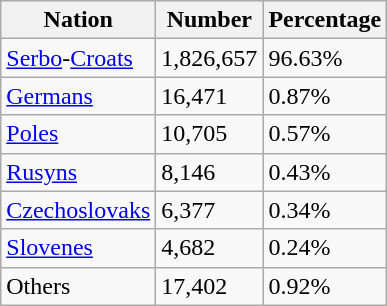<table class="wikitable sortable">
<tr>
<th>Nation</th>
<th>Number</th>
<th>Percentage</th>
</tr>
<tr>
<td><a href='#'>Serbo</a>-<a href='#'>Croats</a></td>
<td>1,826,657</td>
<td>96.63%</td>
</tr>
<tr>
<td><a href='#'>Germans</a></td>
<td>16,471</td>
<td>0.87%</td>
</tr>
<tr>
<td><a href='#'>Poles</a></td>
<td>10,705</td>
<td>0.57%</td>
</tr>
<tr>
<td><a href='#'>Rusyns</a></td>
<td>8,146</td>
<td>0.43%</td>
</tr>
<tr>
<td><a href='#'>Czechoslovaks</a></td>
<td>6,377</td>
<td>0.34%</td>
</tr>
<tr>
<td><a href='#'>Slovenes</a></td>
<td>4,682</td>
<td>0.24%</td>
</tr>
<tr>
<td>Others</td>
<td>17,402</td>
<td>0.92%</td>
</tr>
</table>
